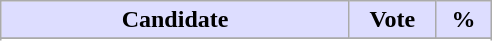<table class="wikitable">
<tr>
<th style="background:#ddf; width:225px;">Candidate</th>
<th style="background:#ddf; width:50px;">Vote</th>
<th style="background:#ddf; width:30px;">%</th>
</tr>
<tr>
</tr>
<tr>
</tr>
</table>
